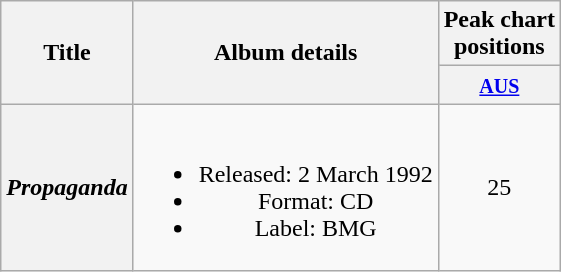<table class="wikitable plainrowheaders" style="text-align:center;" border="1">
<tr>
<th scope="col" rowspan="2">Title</th>
<th scope="col" rowspan="2">Album details</th>
<th scope="col" colspan="1">Peak chart<br>positions</th>
</tr>
<tr>
<th scope="col" style="text-align:center;"><small><a href='#'>AUS</a><br></small></th>
</tr>
<tr>
<th scope="row"><em>Propaganda</em></th>
<td><br><ul><li>Released: 2 March 1992</li><li>Format: CD</li><li>Label: BMG</li></ul></td>
<td>25</td>
</tr>
</table>
